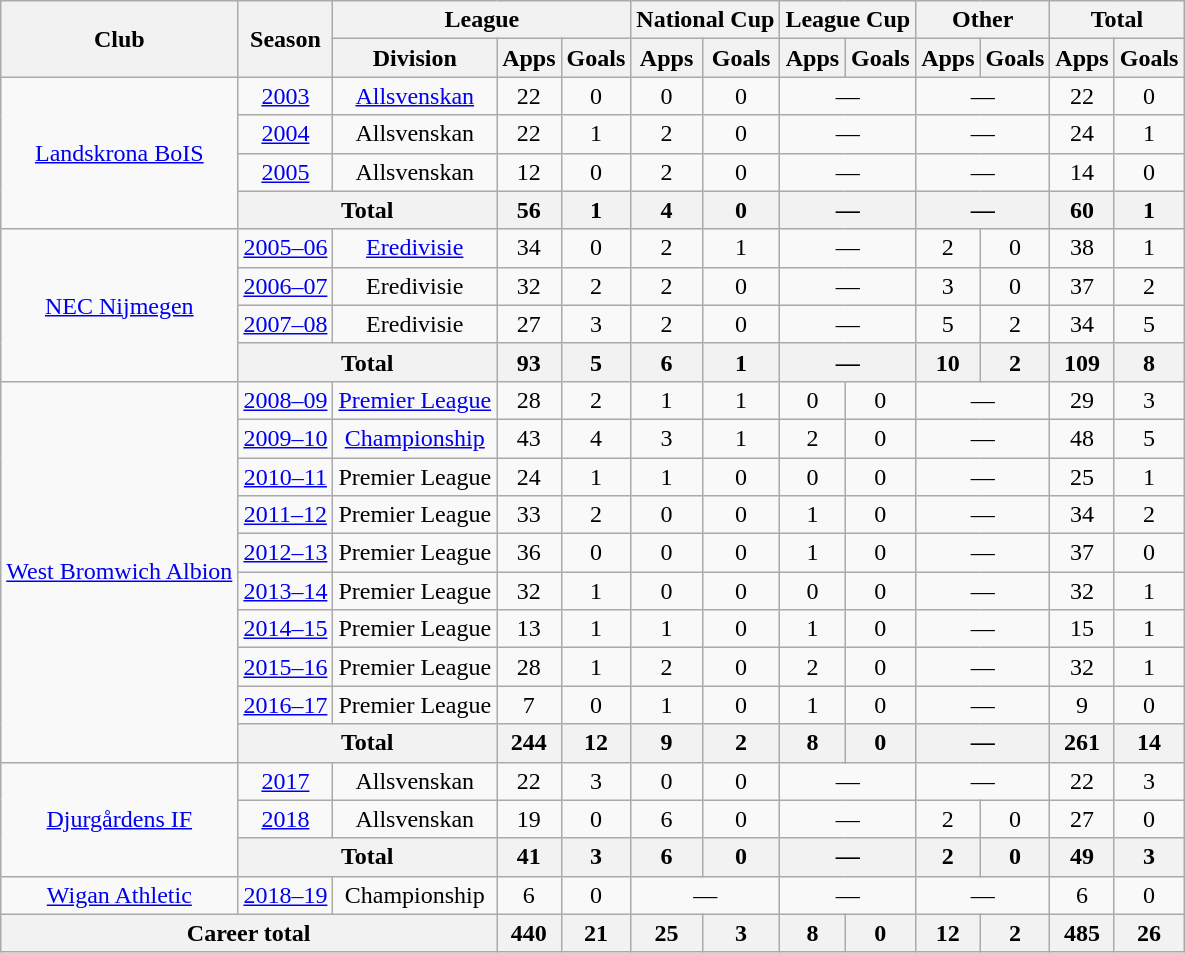<table class="wikitable" style="text-align:center;">
<tr>
<th rowspan="2">Club</th>
<th rowspan="2">Season</th>
<th colspan="3">League</th>
<th colspan="2">National Cup</th>
<th colspan="2">League Cup</th>
<th colspan="2">Other</th>
<th colspan="2">Total</th>
</tr>
<tr>
<th>Division</th>
<th>Apps</th>
<th>Goals</th>
<th>Apps</th>
<th>Goals</th>
<th>Apps</th>
<th>Goals</th>
<th>Apps</th>
<th>Goals</th>
<th>Apps</th>
<th>Goals</th>
</tr>
<tr>
<td rowspan="4"><a href='#'>Landskrona BoIS</a></td>
<td><a href='#'>2003</a></td>
<td><a href='#'>Allsvenskan</a></td>
<td>22</td>
<td>0</td>
<td>0</td>
<td>0</td>
<td colspan="2">—</td>
<td colspan="2">—</td>
<td>22</td>
<td>0</td>
</tr>
<tr>
<td><a href='#'>2004</a></td>
<td>Allsvenskan</td>
<td>22</td>
<td>1</td>
<td>2</td>
<td>0</td>
<td colspan="2">—</td>
<td colspan="2">—</td>
<td>24</td>
<td>1</td>
</tr>
<tr>
<td><a href='#'>2005</a></td>
<td>Allsvenskan</td>
<td>12</td>
<td>0</td>
<td>2</td>
<td>0</td>
<td colspan="2">—</td>
<td colspan="2">—</td>
<td>14</td>
<td>0</td>
</tr>
<tr>
<th colspan="2">Total</th>
<th>56</th>
<th>1</th>
<th>4</th>
<th>0</th>
<th colspan="2">—</th>
<th colspan="2">—</th>
<th>60</th>
<th>1</th>
</tr>
<tr>
<td rowspan="4"><a href='#'>NEC Nijmegen</a></td>
<td><a href='#'>2005–06</a></td>
<td><a href='#'>Eredivisie</a></td>
<td>34</td>
<td>0</td>
<td>2</td>
<td>1</td>
<td colspan="2">—</td>
<td>2</td>
<td>0</td>
<td>38</td>
<td>1</td>
</tr>
<tr>
<td><a href='#'>2006–07</a></td>
<td>Eredivisie</td>
<td>32</td>
<td>2</td>
<td>2</td>
<td>0</td>
<td colspan="2">—</td>
<td>3</td>
<td>0</td>
<td>37</td>
<td>2</td>
</tr>
<tr>
<td><a href='#'>2007–08</a></td>
<td>Eredivisie</td>
<td>27</td>
<td>3</td>
<td>2</td>
<td>0</td>
<td colspan="2">—</td>
<td>5</td>
<td>2</td>
<td>34</td>
<td>5</td>
</tr>
<tr>
<th colspan="2">Total</th>
<th>93</th>
<th>5</th>
<th>6</th>
<th>1</th>
<th colspan="2">—</th>
<th>10</th>
<th>2</th>
<th>109</th>
<th>8</th>
</tr>
<tr>
<td rowspan="10"><a href='#'>West Bromwich Albion</a></td>
<td><a href='#'>2008–09</a></td>
<td><a href='#'>Premier League</a></td>
<td>28</td>
<td>2</td>
<td>1</td>
<td>1</td>
<td>0</td>
<td>0</td>
<td colspan="2">—</td>
<td>29</td>
<td>3</td>
</tr>
<tr>
<td><a href='#'>2009–10</a></td>
<td><a href='#'>Championship</a></td>
<td>43</td>
<td>4</td>
<td>3</td>
<td>1</td>
<td>2</td>
<td>0</td>
<td colspan="2">—</td>
<td>48</td>
<td>5</td>
</tr>
<tr>
<td><a href='#'>2010–11</a></td>
<td>Premier League</td>
<td>24</td>
<td>1</td>
<td>1</td>
<td>0</td>
<td>0</td>
<td>0</td>
<td colspan="2">—</td>
<td>25</td>
<td>1</td>
</tr>
<tr>
<td><a href='#'>2011–12</a></td>
<td>Premier League</td>
<td>33</td>
<td>2</td>
<td>0</td>
<td>0</td>
<td>1</td>
<td>0</td>
<td colspan="2">—</td>
<td>34</td>
<td>2</td>
</tr>
<tr>
<td><a href='#'>2012–13</a></td>
<td>Premier League</td>
<td>36</td>
<td>0</td>
<td>0</td>
<td>0</td>
<td>1</td>
<td>0</td>
<td colspan="2">—</td>
<td>37</td>
<td>0</td>
</tr>
<tr>
<td><a href='#'>2013–14</a></td>
<td>Premier League</td>
<td>32</td>
<td>1</td>
<td>0</td>
<td>0</td>
<td>0</td>
<td>0</td>
<td colspan="2">—</td>
<td>32</td>
<td>1</td>
</tr>
<tr>
<td><a href='#'>2014–15</a></td>
<td>Premier League</td>
<td>13</td>
<td>1</td>
<td>1</td>
<td>0</td>
<td>1</td>
<td>0</td>
<td colspan="2">—</td>
<td>15</td>
<td>1</td>
</tr>
<tr>
<td><a href='#'>2015–16</a></td>
<td>Premier League</td>
<td>28</td>
<td>1</td>
<td>2</td>
<td>0</td>
<td>2</td>
<td>0</td>
<td colspan="2">—</td>
<td>32</td>
<td>1</td>
</tr>
<tr>
<td><a href='#'>2016–17</a></td>
<td>Premier League</td>
<td>7</td>
<td>0</td>
<td>1</td>
<td>0</td>
<td>1</td>
<td>0</td>
<td colspan="2">—</td>
<td>9</td>
<td>0</td>
</tr>
<tr>
<th colspan="2">Total</th>
<th>244</th>
<th>12</th>
<th>9</th>
<th>2</th>
<th>8</th>
<th>0</th>
<th colspan="2">—</th>
<th>261</th>
<th>14</th>
</tr>
<tr>
<td rowspan="3"><a href='#'>Djurgårdens IF</a></td>
<td><a href='#'>2017</a></td>
<td>Allsvenskan</td>
<td>22</td>
<td>3</td>
<td>0</td>
<td>0</td>
<td colspan="2">—</td>
<td colspan="2">—</td>
<td>22</td>
<td>3</td>
</tr>
<tr>
<td><a href='#'>2018</a></td>
<td>Allsvenskan</td>
<td>19</td>
<td>0</td>
<td>6</td>
<td>0</td>
<td colspan="2">—</td>
<td>2</td>
<td>0</td>
<td>27</td>
<td>0</td>
</tr>
<tr>
<th colspan="2">Total</th>
<th>41</th>
<th>3</th>
<th>6</th>
<th>0</th>
<th colspan="2">—</th>
<th>2</th>
<th>0</th>
<th>49</th>
<th>3</th>
</tr>
<tr>
<td><a href='#'>Wigan Athletic</a></td>
<td><a href='#'>2018–19</a></td>
<td>Championship</td>
<td>6</td>
<td>0</td>
<td colspan="2">—</td>
<td colspan="2">—</td>
<td colspan="2">—</td>
<td>6</td>
<td>0</td>
</tr>
<tr>
<th colspan="3">Career total</th>
<th>440</th>
<th>21</th>
<th>25</th>
<th>3</th>
<th>8</th>
<th>0</th>
<th>12</th>
<th>2</th>
<th>485</th>
<th>26</th>
</tr>
</table>
